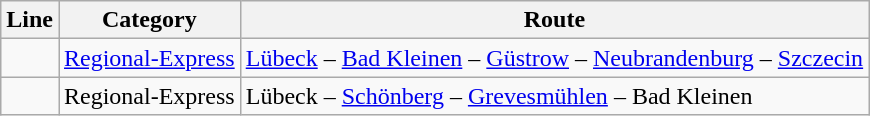<table class="wikitable">
<tr>
<th>Line</th>
<th>Category</th>
<th>Route</th>
</tr>
<tr>
<td></td>
<td><a href='#'>Regional-Express</a></td>
<td><a href='#'>Lübeck</a> – <a href='#'>Bad Kleinen</a> – <a href='#'>Güstrow</a> – <a href='#'>Neubrandenburg</a> – <a href='#'>Szczecin</a></td>
</tr>
<tr>
<td></td>
<td>Regional-Express</td>
<td>Lübeck – <a href='#'>Schönberg</a> – <a href='#'>Grevesmühlen</a> – Bad Kleinen</td>
</tr>
</table>
